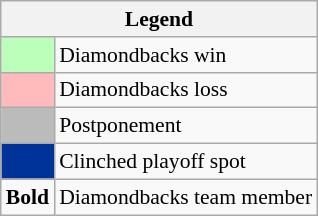<table class="wikitable" style="font-size:90%">
<tr>
<th colspan="2">Legend</th>
</tr>
<tr>
<td bgcolor="#bbffbb"> </td>
<td>Diamondbacks win</td>
</tr>
<tr>
<td bgcolor="#ffbbbb"> </td>
<td>Diamondbacks loss</td>
</tr>
<tr>
<td bgcolor="#bbbbbb"> </td>
<td>Postponement</td>
</tr>
<tr>
<td style="background:#039;"> </td>
<td>Clinched playoff spot</td>
</tr>
<tr>
<td><strong>Bold</strong></td>
<td>Diamondbacks team member</td>
</tr>
</table>
